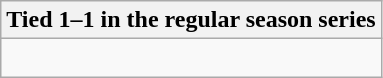<table class="wikitable collapsible collapsed">
<tr>
<th>Tied 1–1 in the regular season series</th>
</tr>
<tr>
<td><br>
</td>
</tr>
</table>
